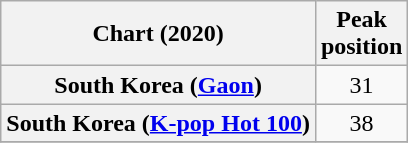<table class="wikitable plainrowheaders" style="text-align:center">
<tr>
<th scope="col">Chart (2020)</th>
<th scope="col">Peak<br>position</th>
</tr>
<tr>
<th scope="row">South Korea (<a href='#'>Gaon</a>)</th>
<td>31</td>
</tr>
<tr>
<th scope="row">South Korea (<a href='#'>K-pop Hot 100</a>)</th>
<td>38</td>
</tr>
<tr>
</tr>
</table>
